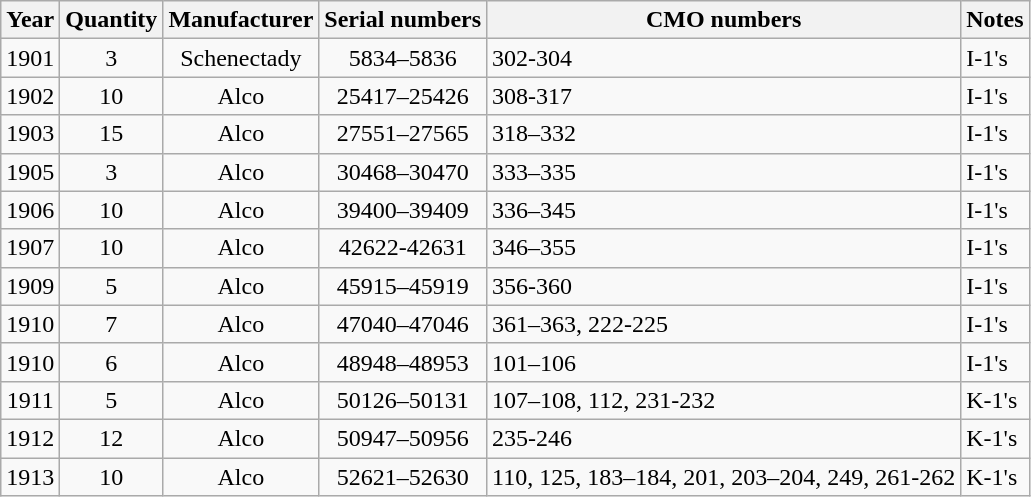<table class="wikitable collapsible collapsed" style="text-align:center">
<tr>
<th>Year</th>
<th>Quantity</th>
<th>Manufacturer</th>
<th>Serial numbers</th>
<th>CMO numbers</th>
<th>Notes</th>
</tr>
<tr>
<td>1901</td>
<td>3</td>
<td>Schenectady</td>
<td>5834–5836</td>
<td align=left>302-304</td>
<td align=left>I-1's</td>
</tr>
<tr>
<td>1902</td>
<td>10</td>
<td>Alco</td>
<td>25417–25426</td>
<td align=left>308-317</td>
<td align=left>I-1's</td>
</tr>
<tr>
<td>1903</td>
<td>15</td>
<td>Alco</td>
<td>27551–27565</td>
<td align=left>318–332</td>
<td align=left>I-1's</td>
</tr>
<tr>
<td>1905</td>
<td>3</td>
<td>Alco</td>
<td>30468–30470</td>
<td align=left>333–335</td>
<td align=left>I-1's</td>
</tr>
<tr>
<td>1906</td>
<td>10</td>
<td>Alco</td>
<td>39400–39409</td>
<td align=left>336–345</td>
<td align=left>I-1's</td>
</tr>
<tr>
<td>1907</td>
<td>10</td>
<td>Alco</td>
<td>42622-42631</td>
<td align=left>346–355</td>
<td align=left>I-1's</td>
</tr>
<tr>
<td>1909</td>
<td>5</td>
<td>Alco</td>
<td>45915–45919</td>
<td align=left>356-360</td>
<td align=left>I-1's</td>
</tr>
<tr>
<td>1910</td>
<td>7</td>
<td>Alco</td>
<td>47040–47046</td>
<td align=left>361–363, 222-225</td>
<td align=left>I-1's</td>
</tr>
<tr>
<td>1910</td>
<td>6</td>
<td>Alco</td>
<td>48948–48953</td>
<td align=left>101–106</td>
<td align=left>I-1's</td>
</tr>
<tr>
<td>1911</td>
<td>5</td>
<td>Alco</td>
<td>50126–50131</td>
<td align=left>107–108, 112, 231-232</td>
<td align=left>K-1's</td>
</tr>
<tr>
<td>1912</td>
<td>12</td>
<td>Alco</td>
<td>50947–50956</td>
<td align=left>235-246</td>
<td align=left>K-1's</td>
</tr>
<tr>
<td>1913</td>
<td>10</td>
<td>Alco</td>
<td>52621–52630</td>
<td align=left>110, 125, 183–184, 201, 203–204, 249, 261-262</td>
<td align=left>K-1's</td>
</tr>
</table>
